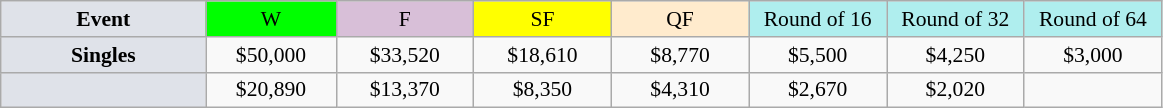<table class=wikitable style=font-size:90%;text-align:center>
<tr>
<td style="width:130px; background:#dfe2e9;"><strong>Event</strong></td>
<td style="width:80px; background:lime;">W</td>
<td style="width:85px; background:thistle;">F</td>
<td style="width:85px; background:#ff0;">SF</td>
<td style="width:85px; background:#ffebcd;">QF</td>
<td style="width:85px; background:#afeeee;">Round of 16</td>
<td style="width:85px; background:#afeeee;">Round of 32</td>
<td style="width:85px; background:#afeeee;">Round of 64</td>
</tr>
<tr>
<td style="background:#dfe2e9;"><strong>Singles</strong></td>
<td>$50,000</td>
<td>$33,520</td>
<td>$18,610</td>
<td>$8,770</td>
<td>$5,500</td>
<td>$4,250</td>
<td>$3,000</td>
</tr>
<tr>
<td style="background:#dfe2e9;"><strong></strong></td>
<td>$20,890</td>
<td>$13,370</td>
<td>$8,350</td>
<td>$4,310</td>
<td>$2,670</td>
<td>$2,020</td>
<td></td>
</tr>
</table>
